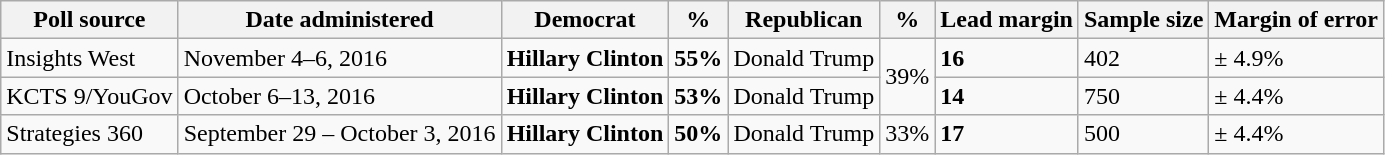<table class="wikitable">
<tr valign=bottom>
<th>Poll source</th>
<th>Date administered</th>
<th>Democrat</th>
<th>%</th>
<th>Republican</th>
<th>%</th>
<th>Lead margin</th>
<th>Sample size</th>
<th>Margin of error</th>
</tr>
<tr>
<td>Insights West</td>
<td>November 4–6, 2016</td>
<td><strong>Hillary Clinton</strong></td>
<td><strong>55%</strong></td>
<td>Donald Trump</td>
<td rowspan="2">39%</td>
<td><strong>16</strong></td>
<td>402</td>
<td>± 4.9%</td>
</tr>
<tr>
<td>KCTS 9/YouGov</td>
<td>October 6–13, 2016</td>
<td><strong>Hillary Clinton</strong></td>
<td><strong>53%</strong></td>
<td>Donald Trump</td>
<td><strong>14</strong></td>
<td>750</td>
<td>± 4.4%</td>
</tr>
<tr>
<td>Strategies 360</td>
<td>September 29 – October 3, 2016</td>
<td><strong>Hillary Clinton</strong></td>
<td><strong>50%</strong></td>
<td>Donald Trump</td>
<td>33%</td>
<td><strong>17</strong></td>
<td>500</td>
<td>± 4.4%</td>
</tr>
</table>
